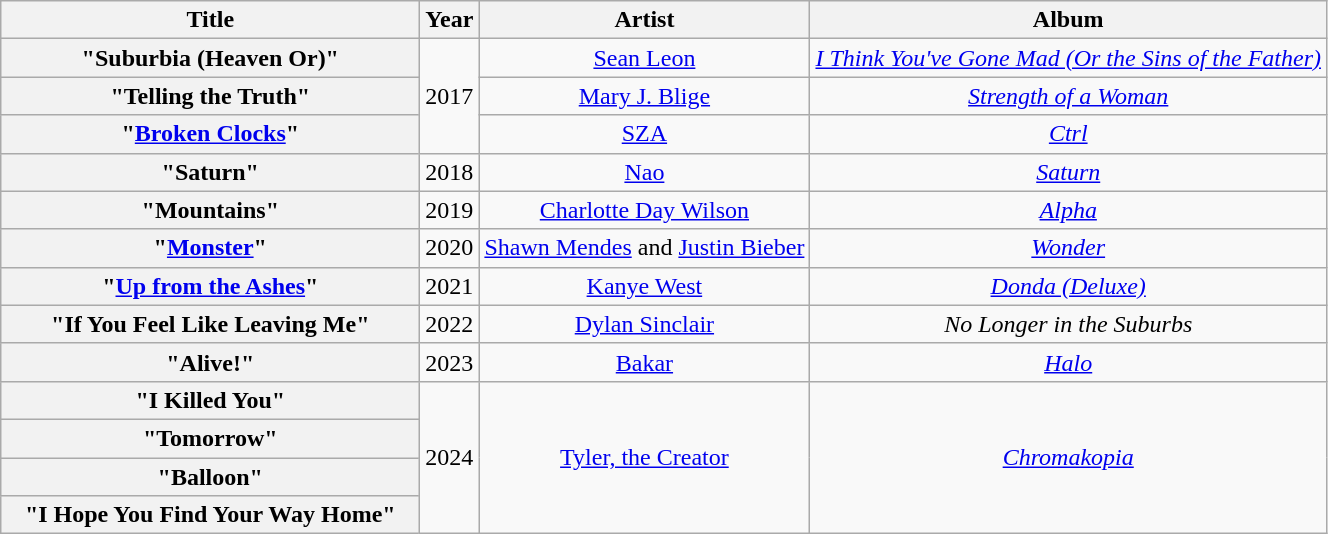<table class="wikitable plainrowheaders" style="text-align:center;">
<tr>
<th scope="col" style="width:17em;">Title</th>
<th scope="col">Year</th>
<th scope="col">Artist</th>
<th scope="col">Album</th>
</tr>
<tr>
<th scope="row">"Suburbia (Heaven Or)"</th>
<td rowspan="3">2017</td>
<td><a href='#'>Sean Leon</a></td>
<td><em><a href='#'>I Think You've Gone Mad (Or the Sins of the Father)</a></em></td>
</tr>
<tr>
<th scope="row">"Telling the Truth"<br></th>
<td><a href='#'>Mary J. Blige</a></td>
<td><em><a href='#'>Strength of a Woman</a></em></td>
</tr>
<tr>
<th scope="row">"<a href='#'>Broken Clocks</a>"</th>
<td><a href='#'>SZA</a></td>
<td><em><a href='#'>Ctrl</a></em></td>
</tr>
<tr>
<th scope="row">"Saturn"<br></th>
<td>2018</td>
<td><a href='#'>Nao</a></td>
<td><em><a href='#'>Saturn</a></em></td>
</tr>
<tr>
<th scope="row">"Mountains"</th>
<td>2019</td>
<td><a href='#'>Charlotte Day Wilson</a></td>
<td><em><a href='#'>Alpha</a></em></td>
</tr>
<tr>
<th scope="row">"<a href='#'>Monster</a>"</th>
<td>2020</td>
<td><a href='#'>Shawn Mendes</a> and <a href='#'>Justin Bieber</a></td>
<td><em><a href='#'>Wonder</a></em></td>
</tr>
<tr>
<th scope="row">"<a href='#'>Up from the Ashes</a>"</th>
<td>2021</td>
<td><a href='#'>Kanye West</a></td>
<td><em><a href='#'>Donda (Deluxe)</a></em></td>
</tr>
<tr>
<th scope="row">"If You Feel Like Leaving Me"</th>
<td>2022</td>
<td><a href='#'>Dylan Sinclair</a></td>
<td><em>No Longer in the Suburbs</em></td>
</tr>
<tr>
<th scope="row">"Alive!"</th>
<td>2023</td>
<td><a href='#'>Bakar</a></td>
<td><em><a href='#'>Halo</a></em></td>
</tr>
<tr>
<th scope="row">"I Killed You"</th>
<td rowspan="4">2024</td>
<td rowspan="4"><a href='#'>Tyler, the Creator</a></td>
<td rowspan="4"><em><a href='#'>Chromakopia</a></em></td>
</tr>
<tr>
<th scope="row">"Tomorrow"</th>
</tr>
<tr>
<th scope="row">"Balloon"</th>
</tr>
<tr>
<th scope="row">"I Hope You Find Your Way Home"</th>
</tr>
</table>
